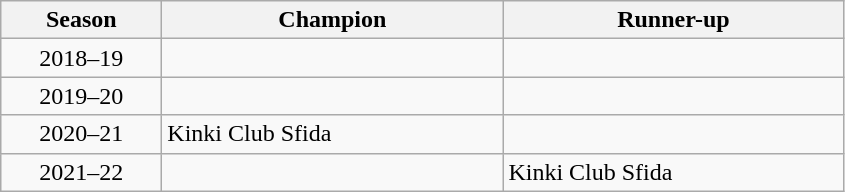<table class="wikitable sortable">
<tr>
<th scope="col" Width="100">Season</th>
<th scope="col" Width="220">Champion</th>
<th scope="col" Width="220">Runner-up</th>
</tr>
<tr>
<td align="center">2018–19</td>
<td></td>
<td></td>
</tr>
<tr>
<td align="center">2019–20</td>
<td></td>
<td></td>
</tr>
<tr>
<td align="center">2020–21</td>
<td>Kinki Club Sfida</td>
<td></td>
</tr>
<tr>
<td align="center">2021–22</td>
<td></td>
<td>Kinki Club Sfida</td>
</tr>
</table>
